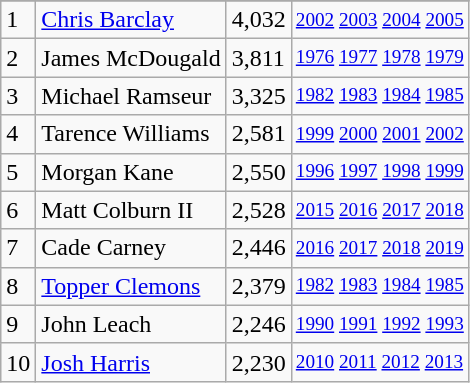<table class="wikitable">
<tr>
</tr>
<tr>
<td>1</td>
<td><a href='#'>Chris Barclay</a></td>
<td>4,032</td>
<td style="font-size:80%;"><a href='#'>2002</a> <a href='#'>2003</a> <a href='#'>2004</a> <a href='#'>2005</a></td>
</tr>
<tr>
<td>2</td>
<td>James McDougald</td>
<td>3,811</td>
<td style="font-size:80%;"><a href='#'>1976</a> <a href='#'>1977</a> <a href='#'>1978</a> <a href='#'>1979</a></td>
</tr>
<tr>
<td>3</td>
<td>Michael Ramseur</td>
<td>3,325</td>
<td style="font-size:80%;"><a href='#'>1982</a> <a href='#'>1983</a> <a href='#'>1984</a> <a href='#'>1985</a></td>
</tr>
<tr>
<td>4</td>
<td>Tarence Williams</td>
<td>2,581</td>
<td style="font-size:80%;"><a href='#'>1999</a> <a href='#'>2000</a> <a href='#'>2001</a> <a href='#'>2002</a></td>
</tr>
<tr>
<td>5</td>
<td>Morgan Kane</td>
<td>2,550</td>
<td style="font-size:80%;"><a href='#'>1996</a> <a href='#'>1997</a> <a href='#'>1998</a> <a href='#'>1999</a></td>
</tr>
<tr>
<td>6</td>
<td>Matt Colburn II</td>
<td>2,528</td>
<td style="font-size:80%;"><a href='#'>2015</a> <a href='#'>2016</a> <a href='#'>2017</a> <a href='#'>2018</a></td>
</tr>
<tr>
<td>7</td>
<td>Cade Carney</td>
<td>2,446</td>
<td style="font-size:80%;"><a href='#'>2016</a> <a href='#'>2017</a> <a href='#'>2018</a> <a href='#'>2019</a></td>
</tr>
<tr>
<td>8</td>
<td><a href='#'>Topper Clemons</a></td>
<td>2,379</td>
<td style="font-size:80%;"><a href='#'>1982</a> <a href='#'>1983</a> <a href='#'>1984</a> <a href='#'>1985</a></td>
</tr>
<tr>
<td>9</td>
<td>John Leach</td>
<td>2,246</td>
<td style="font-size:80%;"><a href='#'>1990</a> <a href='#'>1991</a> <a href='#'>1992</a> <a href='#'>1993</a></td>
</tr>
<tr>
<td>10</td>
<td><a href='#'>Josh Harris</a></td>
<td>2,230</td>
<td style="font-size:80%;"><a href='#'>2010</a> <a href='#'>2011</a> <a href='#'>2012</a> <a href='#'>2013</a></td>
</tr>
</table>
